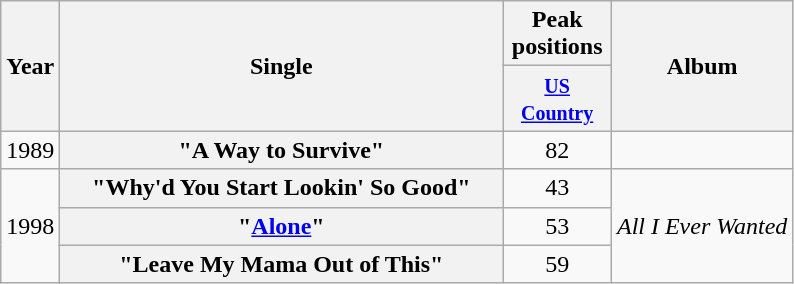<table class="wikitable plainrowheaders" style="text-align:center;">
<tr>
<th rowspan="2">Year</th>
<th rowspan="2" style="width:18em;">Single</th>
<th>Peak positions</th>
<th rowspan="2">Album</th>
</tr>
<tr>
<th width="65"><small><a href='#'>US Country</a></small><br></th>
</tr>
<tr>
<td>1989</td>
<th scope="row">"A Way to Survive"</th>
<td>82</td>
<td></td>
</tr>
<tr>
<td rowspan="3">1998</td>
<th scope="row">"Why'd You Start Lookin' So Good"</th>
<td>43</td>
<td align="left" rowspan="3"><em>All I Ever Wanted</em></td>
</tr>
<tr>
<th scope="row">"<a href='#'>Alone</a>"</th>
<td>53</td>
</tr>
<tr>
<th scope="row">"Leave My Mama Out of This"</th>
<td>59</td>
</tr>
</table>
